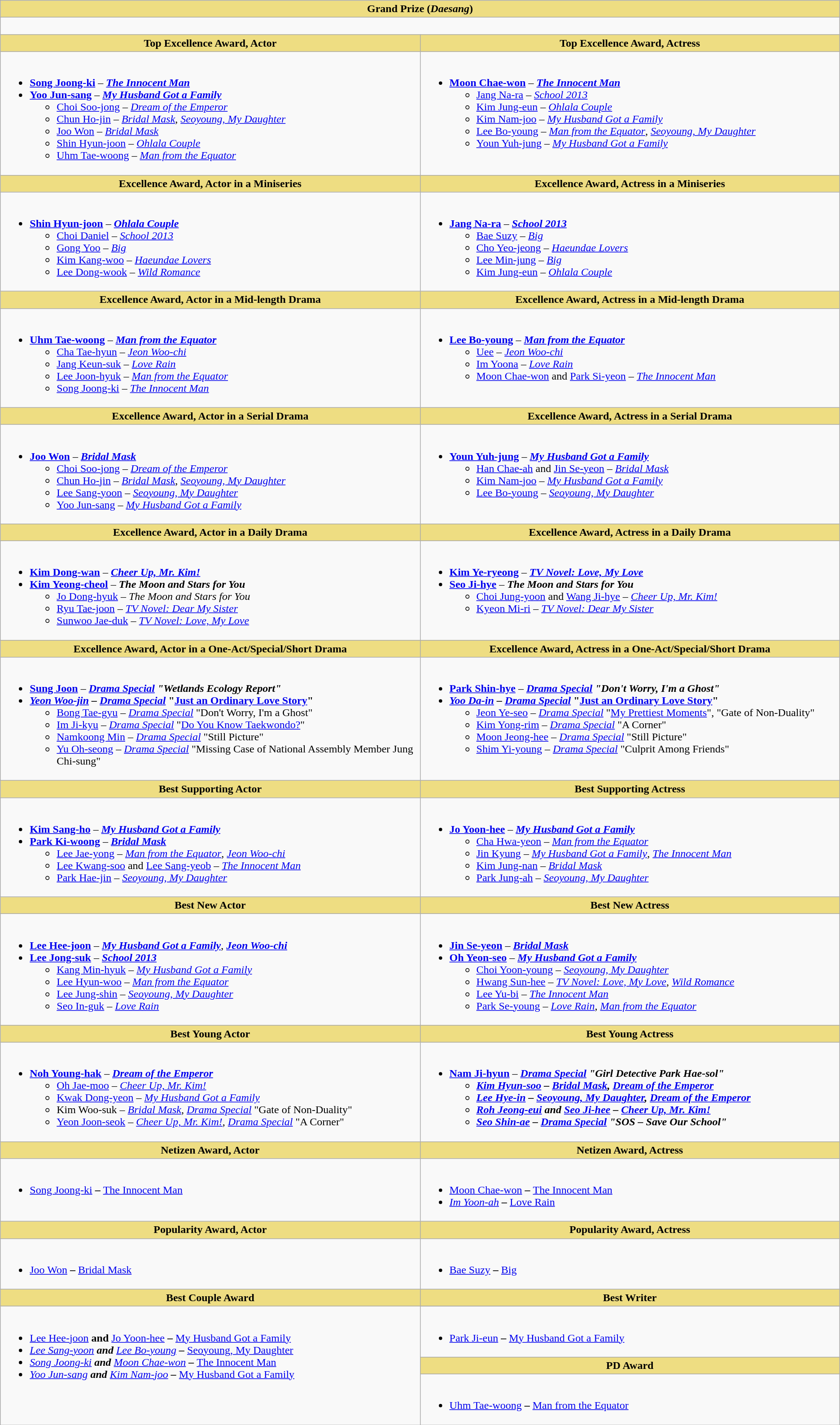<table class="wikitable">
<tr>
<th scope="col" colspan="2" style="background:#eedd82">Grand Prize (<em>Daesang</em>)</th>
</tr>
<tr>
<td valign="top" colspan="2"><br></td>
</tr>
<tr>
<th scope="col" style="background:#eedd82; width:45%">Top Excellence Award, Actor</th>
<th scope="col" style="background:#eedd82; width:45%">Top Excellence Award, Actress</th>
</tr>
<tr>
<td valign="top"><br><ul><li><strong><a href='#'>Song Joong-ki</a></strong> – <strong><em><a href='#'>The Innocent Man</a></em></strong></li><li><strong><a href='#'>Yoo Jun-sang</a></strong> – <strong><em><a href='#'>My Husband Got a Family</a></em></strong><ul><li><a href='#'>Choi Soo-jong</a> – <em><a href='#'>Dream of the Emperor</a></em></li><li><a href='#'>Chun Ho-jin</a> – <em><a href='#'>Bridal Mask</a></em>, <em><a href='#'>Seoyoung, My Daughter</a></em></li><li><a href='#'>Joo Won</a> – <em><a href='#'>Bridal Mask</a></em></li><li><a href='#'>Shin Hyun-joon</a> – <em><a href='#'>Ohlala Couple</a></em></li><li><a href='#'>Uhm Tae-woong</a> – <em><a href='#'>Man from the Equator</a></em></li></ul></li></ul></td>
<td valign="top"><br><ul><li><strong><a href='#'>Moon Chae-won</a></strong> – <strong><em><a href='#'>The Innocent Man</a></em></strong><ul><li><a href='#'>Jang Na-ra</a> – <em><a href='#'>School 2013</a></em></li><li><a href='#'>Kim Jung-eun</a> – <em><a href='#'>Ohlala Couple</a></em></li><li><a href='#'>Kim Nam-joo</a> – <em><a href='#'>My Husband Got a Family</a></em></li><li><a href='#'>Lee Bo-young</a> – <em><a href='#'>Man from the Equator</a></em>, <em><a href='#'>Seoyoung, My Daughter</a></em></li><li><a href='#'>Youn Yuh-jung</a> – <em><a href='#'>My Husband Got a Family</a></em></li></ul></li></ul></td>
</tr>
<tr>
<th scope="col" style="background:#eedd82">Excellence Award, Actor in a Miniseries</th>
<th scope="col" style="background:#eedd82">Excellence Award, Actress in a Miniseries</th>
</tr>
<tr>
<td valign="top"><br><ul><li><strong><a href='#'>Shin Hyun-joon</a></strong> – <strong><em><a href='#'>Ohlala Couple</a></em></strong><ul><li><a href='#'>Choi Daniel</a> – <em><a href='#'>School 2013</a></em></li><li><a href='#'>Gong Yoo</a> – <em><a href='#'>Big</a></em></li><li><a href='#'>Kim Kang-woo</a> – <em><a href='#'>Haeundae Lovers</a></em></li><li><a href='#'>Lee Dong-wook</a> – <em><a href='#'>Wild Romance</a></em></li></ul></li></ul></td>
<td valign="top"><br><ul><li><strong><a href='#'>Jang Na-ra</a></strong> – <strong><em><a href='#'>School 2013</a></em></strong><ul><li><a href='#'>Bae Suzy</a> – <em><a href='#'>Big</a></em></li><li><a href='#'>Cho Yeo-jeong</a> – <em><a href='#'>Haeundae Lovers</a></em></li><li><a href='#'>Lee Min-jung</a> – <em><a href='#'>Big</a></em></li><li><a href='#'>Kim Jung-eun</a> – <em><a href='#'>Ohlala Couple</a></em></li></ul></li></ul></td>
</tr>
<tr>
<th scope="col" style="background:#eedd82">Excellence Award, Actor in a Mid-length Drama</th>
<th scope="col" style="background:#eedd82">Excellence Award, Actress in a Mid-length Drama</th>
</tr>
<tr>
<td valign="top"><br><ul><li><strong><a href='#'>Uhm Tae-woong</a></strong> – <strong><em><a href='#'>Man from the Equator</a></em></strong><ul><li><a href='#'>Cha Tae-hyun</a> – <em><a href='#'>Jeon Woo-chi</a></em></li><li><a href='#'>Jang Keun-suk</a> – <em><a href='#'>Love Rain</a></em></li><li><a href='#'>Lee Joon-hyuk</a> – <em><a href='#'>Man from the Equator</a></em></li><li><a href='#'>Song Joong-ki</a> – <em><a href='#'>The Innocent Man</a></em></li></ul></li></ul></td>
<td valign="top"><br><ul><li><strong><a href='#'>Lee Bo-young</a></strong> – <strong><em><a href='#'>Man from the Equator</a></em></strong><ul><li><a href='#'>Uee</a> – <em><a href='#'>Jeon Woo-chi</a></em></li><li><a href='#'>Im Yoona</a> – <em><a href='#'>Love Rain</a></em></li><li><a href='#'>Moon Chae-won</a> and <a href='#'>Park Si-yeon</a> – <em><a href='#'>The Innocent Man</a></em></li></ul></li></ul></td>
</tr>
<tr>
<th scope="col" style="background:#eedd82">Excellence Award, Actor in a Serial Drama</th>
<th scope="col" style="background:#eedd82">Excellence Award, Actress in a Serial Drama</th>
</tr>
<tr>
<td valign="top"><br><ul><li><strong><a href='#'>Joo Won</a></strong> – <strong><em><a href='#'>Bridal Mask</a></em></strong><ul><li><a href='#'>Choi Soo-jong</a> – <em><a href='#'>Dream of the Emperor</a></em></li><li><a href='#'>Chun Ho-jin</a> – <em><a href='#'>Bridal Mask</a></em>, <em><a href='#'>Seoyoung, My Daughter</a></em></li><li><a href='#'>Lee Sang-yoon</a> – <em><a href='#'>Seoyoung, My Daughter</a></em></li><li><a href='#'>Yoo Jun-sang</a> – <em><a href='#'>My Husband Got a Family</a></em></li></ul></li></ul></td>
<td valign="top"><br><ul><li><strong><a href='#'>Youn Yuh-jung</a></strong> – <strong><em><a href='#'>My Husband Got a Family</a></em></strong><ul><li><a href='#'>Han Chae-ah</a> and <a href='#'>Jin Se-yeon</a> – <em><a href='#'>Bridal Mask</a></em></li><li><a href='#'>Kim Nam-joo</a> – <em><a href='#'>My Husband Got a Family</a></em></li><li><a href='#'>Lee Bo-young</a> – <em><a href='#'>Seoyoung, My Daughter</a></em></li></ul></li></ul></td>
</tr>
<tr>
<th scope="col" style="background:#eedd82">Excellence Award, Actor in a Daily Drama</th>
<th scope="col" style="background:#eedd82">Excellence Award, Actress in a Daily Drama</th>
</tr>
<tr>
<td valign="top"><br><ul><li><strong><a href='#'>Kim Dong-wan</a></strong> – <strong><em><a href='#'>Cheer Up, Mr. Kim!</a></em></strong></li><li><strong><a href='#'>Kim Yeong-cheol</a></strong> – <strong><em>The Moon and Stars for You</em></strong><ul><li><a href='#'>Jo Dong-hyuk</a> – <em>The Moon and Stars for You</em></li><li><a href='#'>Ryu Tae-joon</a> – <em><a href='#'>TV Novel: Dear My Sister</a></em></li><li><a href='#'>Sunwoo Jae-duk</a> – <em><a href='#'>TV Novel: Love, My Love</a></em></li></ul></li></ul></td>
<td valign="top"><br><ul><li><strong><a href='#'>Kim Ye-ryeong</a></strong> – <strong><em><a href='#'>TV Novel: Love, My Love</a></em></strong></li><li><strong><a href='#'>Seo Ji-hye</a></strong> – <strong><em>The Moon and Stars for You</em></strong><ul><li><a href='#'>Choi Jung-yoon</a> and <a href='#'>Wang Ji-hye</a> – <em><a href='#'>Cheer Up, Mr. Kim!</a></em></li><li><a href='#'>Kyeon Mi-ri</a> – <em><a href='#'>TV Novel: Dear My Sister</a></em></li></ul></li></ul></td>
</tr>
<tr>
<th scope="col" style="background:#eedd82">Excellence Award, Actor in a One-Act/Special/Short Drama</th>
<th scope="col" style="background:#eedd82">Excellence Award, Actress in a One-Act/Special/Short Drama</th>
</tr>
<tr>
<td valign="top"><br><ul><li><strong><a href='#'>Sung Joon</a></strong> – <strong><em><a href='#'>Drama Special</a><em> "Wetlands Ecology Report"<strong></li><li></strong><a href='#'>Yeon Woo-jin</a><strong> – </em></strong><a href='#'>Drama Special</a></em> "<a href='#'>Just an Ordinary Love Story</a>"</strong><ul><li><a href='#'>Bong Tae-gyu</a> – <em><a href='#'>Drama Special</a></em> "Don't Worry, I'm a Ghost"</li><li><a href='#'>Im Ji-kyu</a> – <em><a href='#'>Drama Special</a></em> "<a href='#'>Do You Know Taekwondo?</a>"</li><li><a href='#'>Namkoong Min</a> – <em><a href='#'>Drama Special</a></em> "Still Picture"</li><li><a href='#'>Yu Oh-seong</a> – <em><a href='#'>Drama Special</a></em> "Missing Case of National Assembly Member Jung Chi-sung"</li></ul></li></ul></td>
<td valign="top"><br><ul><li><strong><a href='#'>Park Shin-hye</a></strong> – <strong><em><a href='#'>Drama Special</a><em> "Don't Worry, I'm a Ghost"<strong></li><li></strong><a href='#'>Yoo Da-in</a><strong> – </em></strong><a href='#'>Drama Special</a></em> "<a href='#'>Just an Ordinary Love Story</a>"</strong><ul><li><a href='#'>Jeon Ye-seo</a> – <em><a href='#'>Drama Special</a></em> "<a href='#'>My Prettiest Moments</a>", "Gate of Non-Duality"</li><li><a href='#'>Kim Yong-rim</a> – <em><a href='#'>Drama Special</a></em> "A Corner"</li><li><a href='#'>Moon Jeong-hee</a> – <em><a href='#'>Drama Special</a></em> "Still Picture"</li><li><a href='#'>Shim Yi-young</a> – <em><a href='#'>Drama Special</a></em> "Culprit Among Friends"</li></ul></li></ul></td>
</tr>
<tr>
<th scope="col" style="background:#eedd82">Best Supporting Actor</th>
<th scope="col" style="background:#eedd82">Best Supporting Actress</th>
</tr>
<tr>
<td valign="top"><br><ul><li><strong><a href='#'>Kim Sang-ho</a></strong> – <strong><em><a href='#'>My Husband Got a Family</a></em></strong></li><li><strong><a href='#'>Park Ki-woong</a></strong> – <strong><em><a href='#'>Bridal Mask</a></em></strong><ul><li><a href='#'>Lee Jae-yong</a> – <em><a href='#'>Man from the Equator</a></em>, <em><a href='#'>Jeon Woo-chi</a></em></li><li><a href='#'>Lee Kwang-soo</a> and <a href='#'>Lee Sang-yeob</a> – <em><a href='#'>The Innocent Man</a></em></li><li><a href='#'>Park Hae-jin</a> – <em><a href='#'>Seoyoung, My Daughter</a></em></li></ul></li></ul></td>
<td valign="top"><br><ul><li><strong><a href='#'>Jo Yoon-hee</a></strong> – <strong><em><a href='#'>My Husband Got a Family</a></em></strong><ul><li><a href='#'>Cha Hwa-yeon</a> – <em><a href='#'>Man from the Equator</a></em></li><li><a href='#'>Jin Kyung</a> – <em><a href='#'>My Husband Got a Family</a></em>, <em><a href='#'>The Innocent Man</a></em></li><li><a href='#'>Kim Jung-nan</a> – <em><a href='#'>Bridal Mask</a></em></li><li><a href='#'>Park Jung-ah</a> – <em><a href='#'>Seoyoung, My Daughter</a></em></li></ul></li></ul></td>
</tr>
<tr>
<th scope="col" style="background:#eedd82">Best New Actor</th>
<th scope="col" style="background:#eedd82">Best New Actress</th>
</tr>
<tr>
<td valign="top"><br><ul><li><strong><a href='#'>Lee Hee-joon</a></strong> – <strong><em><a href='#'>My Husband Got a Family</a></em></strong>, <strong><em><a href='#'>Jeon Woo-chi</a></em></strong></li><li><strong><a href='#'>Lee Jong-suk</a></strong> – <strong><em><a href='#'>School 2013</a></em></strong><ul><li><a href='#'>Kang Min-hyuk</a> – <em><a href='#'>My Husband Got a Family</a></em></li><li><a href='#'>Lee Hyun-woo</a> – <em><a href='#'>Man from the Equator</a></em></li><li><a href='#'>Lee Jung-shin</a> – <em><a href='#'>Seoyoung, My Daughter</a></em></li><li><a href='#'>Seo In-guk</a> – <em><a href='#'>Love Rain</a></em></li></ul></li></ul></td>
<td valign="top"><br><ul><li><strong><a href='#'>Jin Se-yeon</a></strong> – <strong><em><a href='#'>Bridal Mask</a></em></strong></li><li><strong><a href='#'>Oh Yeon-seo</a></strong> – <strong><em><a href='#'>My Husband Got a Family</a></em></strong><ul><li><a href='#'>Choi Yoon-young</a> – <em><a href='#'>Seoyoung, My Daughter</a></em></li><li><a href='#'>Hwang Sun-hee</a> – <em><a href='#'>TV Novel: Love, My Love</a></em>, <em><a href='#'>Wild Romance</a></em></li><li><a href='#'>Lee Yu-bi</a> – <em><a href='#'>The Innocent Man</a></em></li><li><a href='#'>Park Se-young</a> – <em><a href='#'>Love Rain</a></em>, <em><a href='#'>Man from the Equator</a></em></li></ul></li></ul></td>
</tr>
<tr>
<th scope="col" style="background:#eedd82">Best Young Actor</th>
<th scope="col" style="background:#eedd82">Best Young Actress</th>
</tr>
<tr>
<td valign="top"><br><ul><li><strong><a href='#'>Noh Young-hak</a></strong> – <strong><em><a href='#'>Dream of the Emperor</a></em></strong><ul><li><a href='#'>Oh Jae-moo</a> – <em><a href='#'>Cheer Up, Mr. Kim!</a></em></li><li><a href='#'>Kwak Dong-yeon</a> – <em><a href='#'>My Husband Got a Family</a></em></li><li>Kim Woo-suk – <em><a href='#'>Bridal Mask</a></em>, <em><a href='#'>Drama Special</a></em> "Gate of Non-Duality"</li><li><a href='#'>Yeon Joon-seok</a> – <em><a href='#'>Cheer Up, Mr. Kim!</a></em>, <em><a href='#'>Drama Special</a></em> "A Corner"</li></ul></li></ul></td>
<td valign="top"><br><ul><li><strong><a href='#'>Nam Ji-hyun</a></strong> – <strong><em><a href='#'>Drama Special</a><em> "Girl Detective Park Hae-sol"<strong><ul><li><a href='#'>Kim Hyun-soo</a> – </em><a href='#'>Bridal Mask</a><em>, </em><a href='#'>Dream of the Emperor</a><em></li><li><a href='#'>Lee Hye-in</a> – </em><a href='#'>Seoyoung, My Daughter</a><em>, </em><a href='#'>Dream of the Emperor</a><em></li><li><a href='#'>Roh Jeong-eui</a> and <a href='#'>Seo Ji-hee</a> – </em><a href='#'>Cheer Up, Mr. Kim!</a><em></li><li><a href='#'>Seo Shin-ae</a> – </em><a href='#'>Drama Special</a><em> "SOS – Save Our School"</li></ul></li></ul></td>
</tr>
<tr>
<th scope="col" style="background:#eedd82">Netizen Award, Actor</th>
<th scope="col" style="background:#eedd82">Netizen Award, Actress</th>
</tr>
<tr>
<td valign="top"><br><ul><li></strong><a href='#'>Song Joong-ki</a><strong> – </em></strong><a href='#'>The Innocent Man</a><strong><em></li></ul></td>
<td valign="top"><br><ul><li></strong><a href='#'>Moon Chae-won</a><strong> – </em></strong><a href='#'>The Innocent Man</a><strong><em></li><li></strong><a href='#'>Im Yoon-ah</a><strong> – </em></strong><a href='#'>Love Rain</a><strong><em></li></ul></td>
</tr>
<tr>
<th scope="col" style="background:#eedd82">Popularity Award, Actor</th>
<th scope="col" style="background:#eedd82">Popularity Award, Actress</th>
</tr>
<tr>
<td valign="top"><br><ul><li></strong><a href='#'>Joo Won</a><strong> – </em></strong><a href='#'>Bridal Mask</a><strong><em></li></ul></td>
<td valign="top"><br><ul><li></strong><a href='#'>Bae Suzy</a><strong> – </em></strong><a href='#'>Big</a><strong><em></li></ul></td>
</tr>
<tr>
<th scope="col" style="background:#eedd82">Best Couple Award</th>
<th scope="col" style="background:#eedd82">Best Writer</th>
</tr>
<tr>
<td rowspan="5" valign="top"><br><ul><li></strong><a href='#'>Lee Hee-joon</a><strong> and </strong><a href='#'>Jo Yoon-hee</a><strong> – </em></strong><a href='#'>My Husband Got a Family</a><strong><em></li><li></strong><a href='#'>Lee Sang-yoon</a><strong> and </strong><a href='#'>Lee Bo-young</a><strong> – </em></strong><a href='#'>Seoyoung, My Daughter</a><strong><em></li><li></strong><a href='#'>Song Joong-ki</a><strong> and </strong><a href='#'>Moon Chae-won</a><strong> – </em></strong><a href='#'>The Innocent Man</a><strong><em></li><li></strong><a href='#'>Yoo Jun-sang</a><strong> and </strong><a href='#'>Kim Nam-joo</a><strong> – </em></strong><a href='#'>My Husband Got a Family</a><strong><em></li></ul></td>
</tr>
<tr>
<td valign="top"><br><ul><li></strong><a href='#'>Park Ji-eun</a><strong> – </em></strong><a href='#'>My Husband Got a Family</a><strong><em></li></ul></td>
</tr>
<tr>
<th scope="col" style="background:#eedd82">PD Award</th>
</tr>
<tr>
<td valign="top"><br><ul><li></strong><a href='#'>Uhm Tae-woong</a><strong> – </em></strong><a href='#'>Man from the Equator</a><strong><em></li></ul></td>
</tr>
</table>
